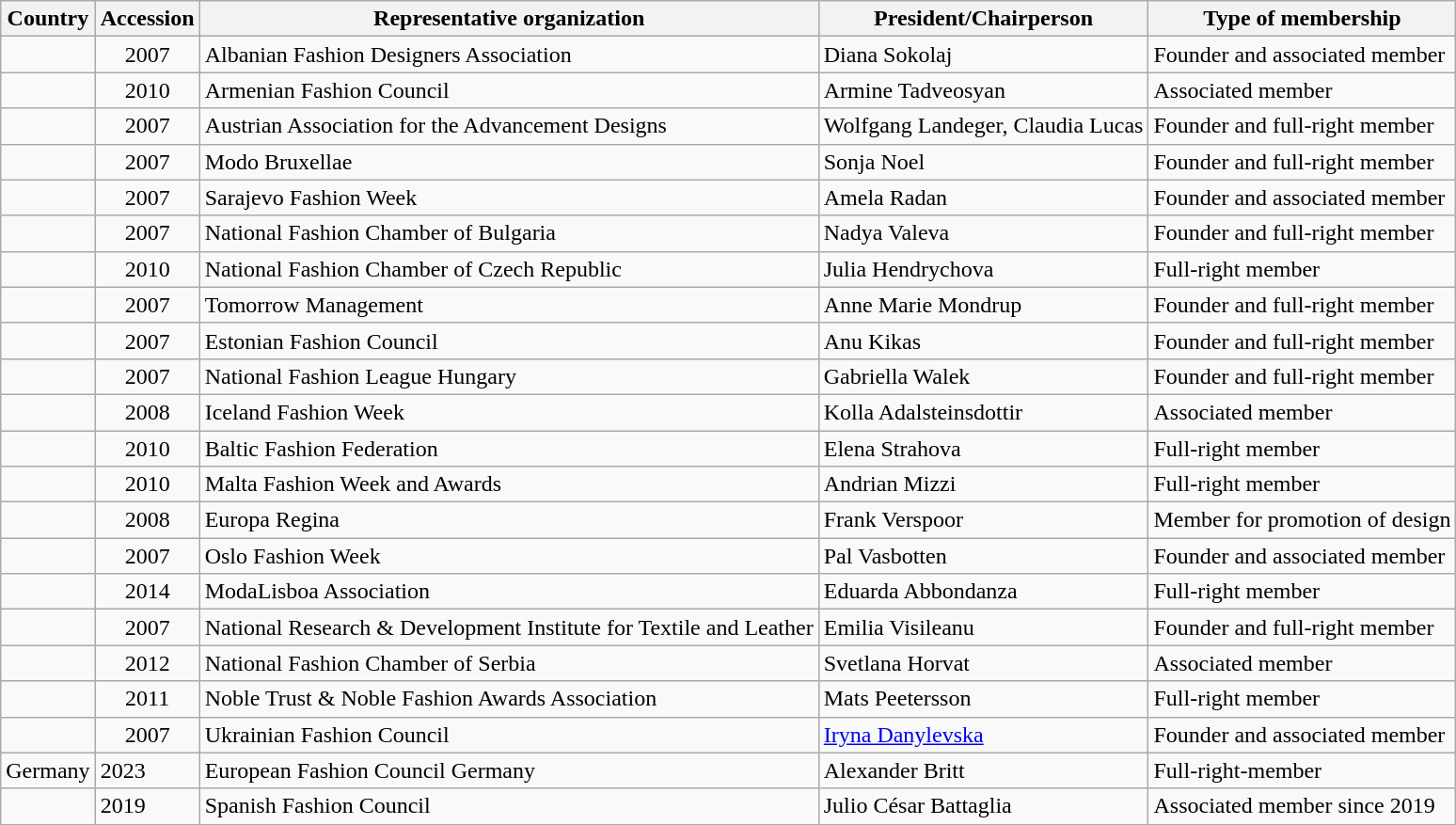<table class="wikitable sortable">
<tr>
<th>Country</th>
<th>Accession</th>
<th>Representative organization</th>
<th>President/Chairperson</th>
<th>Type of membership</th>
</tr>
<tr>
<td><br></td>
<td style="text-align: center;">2007</td>
<td>Albanian Fashion Designers Association</td>
<td>Diana Sokolaj</td>
<td>Founder and associated member</td>
</tr>
<tr>
<td><br></td>
<td style="text-align: center;">2010</td>
<td>Armenian Fashion Council</td>
<td>Armine Tadveosyan</td>
<td>Associated member</td>
</tr>
<tr>
<td><br></td>
<td style="text-align: center;">2007</td>
<td>Austrian Association for the Advancement Designs</td>
<td>Wolfgang Landeger, Claudia Lucas</td>
<td>Founder and full-right member</td>
</tr>
<tr>
<td><br></td>
<td style="text-align: center;">2007</td>
<td>Modo Bruxellae</td>
<td>Sonja Noel</td>
<td>Founder and full-right member</td>
</tr>
<tr>
<td><br></td>
<td style="text-align: center;">2007</td>
<td>Sarajevo Fashion Week</td>
<td>Amela Radan</td>
<td>Founder and associated member</td>
</tr>
<tr>
<td><br></td>
<td style="text-align: center;">2007</td>
<td>National Fashion Chamber of Bulgaria</td>
<td>Nadya Valeva</td>
<td>Founder and full-right member</td>
</tr>
<tr>
<td><br></td>
<td style="text-align: center;">2010</td>
<td>National Fashion Chamber of Czech Republic</td>
<td>Julia Hendrychova</td>
<td>Full-right member</td>
</tr>
<tr>
<td><br></td>
<td style="text-align: center;">2007</td>
<td>Tomorrow Management</td>
<td>Anne Marie Mondrup</td>
<td>Founder and full-right member</td>
</tr>
<tr>
<td><br></td>
<td style="text-align: center;">2007</td>
<td>Estonian Fashion Council</td>
<td>Anu Kikas</td>
<td>Founder and full-right member</td>
</tr>
<tr>
<td><br></td>
<td style="text-align: center;">2007</td>
<td>National Fashion League Hungary</td>
<td>Gabriella Walek</td>
<td>Founder and full-right member</td>
</tr>
<tr>
<td><br></td>
<td style="text-align: center;">2008</td>
<td>Iceland Fashion Week</td>
<td>Kolla Adalsteinsdottir</td>
<td>Associated member</td>
</tr>
<tr>
<td><br></td>
<td style="text-align: center;">2010</td>
<td>Baltic Fashion Federation</td>
<td>Elena Strahova</td>
<td>Full-right member</td>
</tr>
<tr>
<td><br></td>
<td style="text-align: center;">2010</td>
<td>Malta Fashion Week and Awards</td>
<td>Andrian Mizzi</td>
<td>Full-right member</td>
</tr>
<tr>
<td><br></td>
<td style="text-align: center;">2008</td>
<td>Europa Regina</td>
<td>Frank Verspoor</td>
<td>Member for promotion of design</td>
</tr>
<tr>
<td><br></td>
<td style="text-align: center;">2007</td>
<td>Oslo Fashion Week</td>
<td>Pal Vasbotten</td>
<td>Founder and associated member</td>
</tr>
<tr>
<td><br></td>
<td style="text-align: center;">2014</td>
<td>ModaLisboa Association</td>
<td>Eduarda Abbondanza</td>
<td>Full-right member</td>
</tr>
<tr>
<td><br></td>
<td style="text-align: center;">2007</td>
<td>National Research & Development Institute for Textile and Leather</td>
<td>Emilia Visileanu</td>
<td>Founder and full-right member</td>
</tr>
<tr>
<td><br></td>
<td style="text-align: center;">2012</td>
<td>National Fashion Chamber of Serbia</td>
<td>Svetlana Horvat</td>
<td>Associated member</td>
</tr>
<tr>
<td><br></td>
<td style="text-align: center;">2011</td>
<td>Noble Trust & Noble Fashion Awards Association</td>
<td>Mats Peetersson</td>
<td>Full-right member</td>
</tr>
<tr>
<td></td>
<td style="text-align: center;">2007</td>
<td>Ukrainian Fashion Council</td>
<td><a href='#'>Iryna Danylevska</a></td>
<td>Founder  and associated member</td>
</tr>
<tr>
<td> Germany<br></td>
<td>2023</td>
<td>European Fashion Council Germany</td>
<td>Alexander Britt</td>
<td>Full-right-member</td>
</tr>
<tr>
<td></td>
<td>2019</td>
<td>Spanish Fashion Council</td>
<td>Julio César Battaglia</td>
<td>Associated member since 2019</td>
</tr>
</table>
